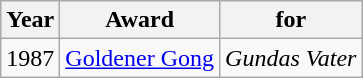<table class="wikitable sortable">
<tr>
<th>Year</th>
<th>Award</th>
<th>for</th>
</tr>
<tr>
<td>1987</td>
<td><a href='#'>Goldener Gong</a></td>
<td><em>Gundas Vater</em></td>
</tr>
</table>
